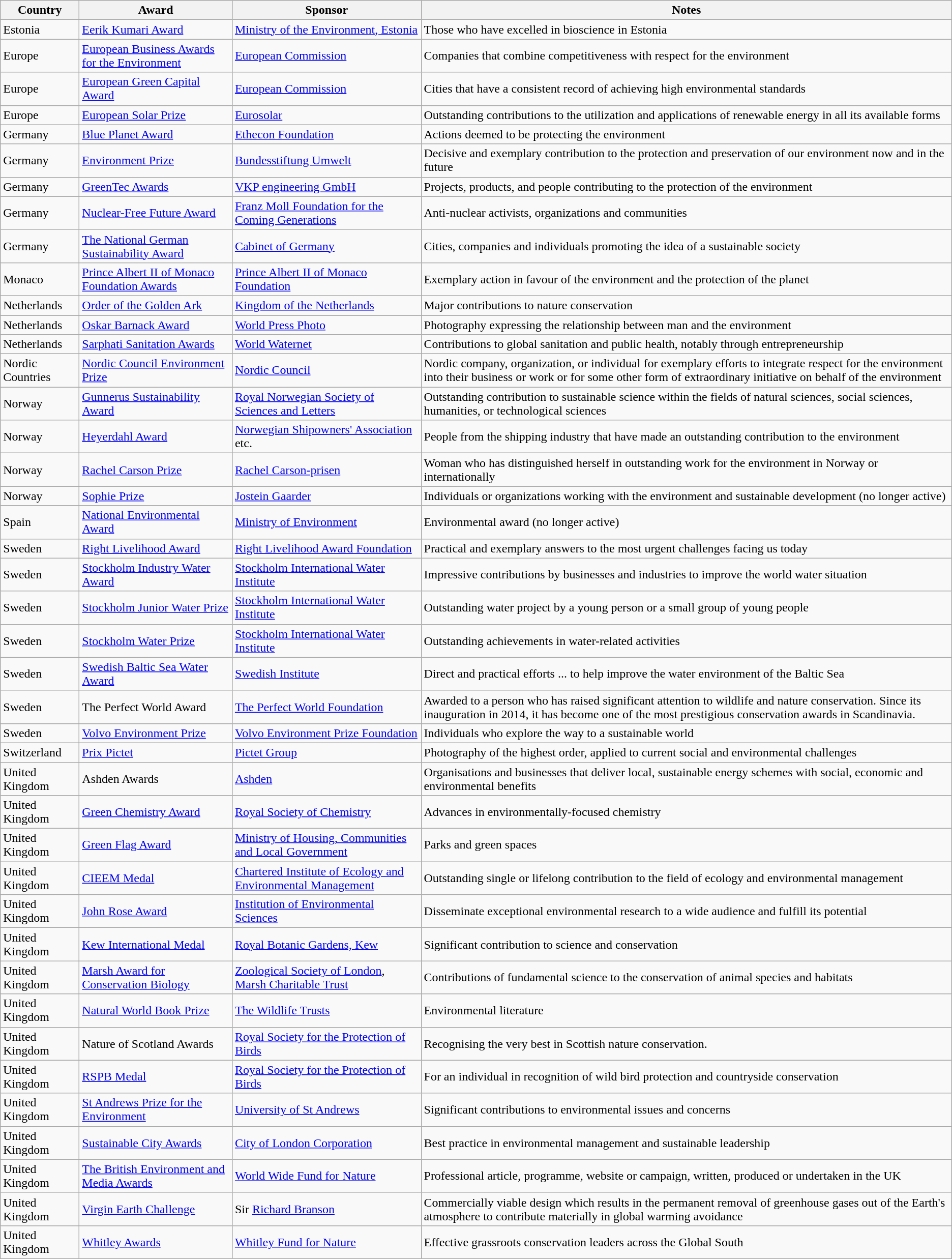<table Class="wikitable sortable">
<tr>
<th style="width:6em;">Country</th>
<th>Award</th>
<th>Sponsor</th>
<th>Notes</th>
</tr>
<tr>
<td>Estonia</td>
<td><a href='#'>Eerik Kumari Award</a></td>
<td><a href='#'>Ministry of the Environment, Estonia</a></td>
<td>Those who have excelled in bioscience in Estonia</td>
</tr>
<tr>
<td>Europe</td>
<td><a href='#'>European Business Awards for the Environment</a></td>
<td><a href='#'>European Commission</a></td>
<td>Companies that combine competitiveness with respect for the environment</td>
</tr>
<tr>
<td>Europe</td>
<td><a href='#'>European Green Capital Award</a></td>
<td><a href='#'>European Commission</a></td>
<td>Cities that have a consistent record of achieving high environmental standards</td>
</tr>
<tr>
<td>Europe</td>
<td><a href='#'>European Solar Prize</a></td>
<td><a href='#'>Eurosolar</a></td>
<td>Outstanding contributions to the utilization and applications of renewable energy in all its available forms</td>
</tr>
<tr>
<td>Germany</td>
<td><a href='#'>Blue Planet Award</a></td>
<td><a href='#'>Ethecon Foundation</a></td>
<td>Actions deemed to be protecting the environment</td>
</tr>
<tr>
<td>Germany</td>
<td><a href='#'>Environment Prize</a></td>
<td><a href='#'>Bundesstiftung Umwelt</a></td>
<td>Decisive and exemplary contribution to the protection and preservation of our environment now and in the future</td>
</tr>
<tr>
<td>Germany</td>
<td><a href='#'>GreenTec Awards</a></td>
<td><a href='#'>VKP engineering GmbH</a></td>
<td>Projects, products, and people contributing to the protection of the environment</td>
</tr>
<tr>
<td>Germany</td>
<td><a href='#'>Nuclear-Free Future Award</a></td>
<td><a href='#'>Franz Moll Foundation for the Coming Generations</a></td>
<td>Anti-nuclear activists, organizations and communities</td>
</tr>
<tr>
<td>Germany</td>
<td><a href='#'>The National German Sustainability Award</a></td>
<td><a href='#'>Cabinet of Germany</a></td>
<td>Cities, companies and individuals promoting the idea of a sustainable society</td>
</tr>
<tr>
<td>Monaco</td>
<td><a href='#'>Prince Albert II of Monaco Foundation Awards</a></td>
<td><a href='#'>Prince Albert II of Monaco Foundation</a></td>
<td>Exemplary action in favour of the environment and the protection of the planet</td>
</tr>
<tr>
<td>Netherlands</td>
<td><a href='#'>Order of the Golden Ark</a></td>
<td><a href='#'>Kingdom of the Netherlands</a></td>
<td>Major contributions to nature conservation</td>
</tr>
<tr>
<td>Netherlands</td>
<td><a href='#'>Oskar Barnack Award</a></td>
<td><a href='#'>World Press Photo</a></td>
<td>Photography expressing the relationship between man and the environment</td>
</tr>
<tr>
<td>Netherlands</td>
<td><a href='#'>Sarphati Sanitation Awards</a></td>
<td><a href='#'>World Waternet</a></td>
<td>Contributions to global sanitation and public health, notably through entrepreneurship</td>
</tr>
<tr>
<td>Nordic Countries</td>
<td><a href='#'>Nordic Council Environment Prize</a></td>
<td><a href='#'>Nordic Council</a></td>
<td>Nordic company, organization, or individual  for exemplary efforts to integrate respect for the environment into their business or work or for some other form of extraordinary initiative on behalf of the environment</td>
</tr>
<tr>
<td>Norway</td>
<td><a href='#'>Gunnerus Sustainability Award</a></td>
<td><a href='#'>Royal Norwegian Society of Sciences and Letters</a></td>
<td>Outstanding contribution to sustainable science within the fields of natural sciences, social sciences, humanities, or technological sciences</td>
</tr>
<tr>
<td>Norway</td>
<td><a href='#'>Heyerdahl Award</a></td>
<td><a href='#'>Norwegian Shipowners' Association</a> etc.</td>
<td>People from the shipping industry that have made an outstanding contribution to the environment</td>
</tr>
<tr>
<td>Norway</td>
<td><a href='#'>Rachel Carson Prize</a></td>
<td><a href='#'>Rachel Carson-prisen</a></td>
<td>Woman who has distinguished herself in outstanding work for the environment in Norway or internationally</td>
</tr>
<tr>
<td>Norway</td>
<td><a href='#'>Sophie Prize</a></td>
<td><a href='#'>Jostein Gaarder</a></td>
<td>Individuals or organizations working with the environment and sustainable development (no longer active)</td>
</tr>
<tr>
<td>Spain</td>
<td><a href='#'>National Environmental Award</a></td>
<td><a href='#'>Ministry of Environment</a></td>
<td>Environmental award (no longer active)</td>
</tr>
<tr>
<td>Sweden</td>
<td><a href='#'>Right Livelihood Award</a></td>
<td><a href='#'>Right Livelihood Award Foundation</a></td>
<td>Practical and exemplary answers to the most urgent challenges facing us today</td>
</tr>
<tr>
<td>Sweden</td>
<td><a href='#'>Stockholm Industry Water Award</a></td>
<td><a href='#'>Stockholm International Water Institute</a></td>
<td>Impressive contributions by businesses and industries to improve the world water situation</td>
</tr>
<tr>
<td>Sweden</td>
<td><a href='#'>Stockholm Junior Water Prize</a></td>
<td><a href='#'>Stockholm International Water Institute</a></td>
<td>Outstanding water project by a young person or a small group of young people</td>
</tr>
<tr>
<td>Sweden</td>
<td><a href='#'>Stockholm Water Prize</a></td>
<td><a href='#'>Stockholm International Water Institute</a></td>
<td>Outstanding achievements in water-related activities</td>
</tr>
<tr>
<td>Sweden</td>
<td><a href='#'>Swedish Baltic Sea Water Award</a></td>
<td><a href='#'>Swedish Institute</a></td>
<td>Direct and practical efforts ... to help improve the water environment of the Baltic Sea</td>
</tr>
<tr>
<td>Sweden</td>
<td>The Perfect World Award</td>
<td><a href='#'>The Perfect World Foundation</a></td>
<td>Awarded to a person who has raised significant attention to wildlife and nature conservation. Since its inauguration in 2014, it has become one of the most prestigious conservation awards in Scandinavia.</td>
</tr>
<tr>
<td>Sweden</td>
<td><a href='#'>Volvo Environment Prize</a></td>
<td><a href='#'>Volvo Environment Prize Foundation</a></td>
<td>Individuals who explore the way to a sustainable world</td>
</tr>
<tr>
<td>Switzerland</td>
<td><a href='#'>Prix Pictet</a></td>
<td><a href='#'>Pictet Group</a></td>
<td>Photography of the highest order, applied to current social and environmental challenges</td>
</tr>
<tr>
<td>United Kingdom</td>
<td>Ashden Awards</td>
<td><a href='#'>Ashden</a></td>
<td>Organisations and businesses that deliver local, sustainable energy schemes with social, economic and environmental benefits</td>
</tr>
<tr>
<td>United Kingdom</td>
<td><a href='#'>Green Chemistry Award</a></td>
<td><a href='#'>Royal Society of Chemistry</a></td>
<td>Advances in environmentally-focused chemistry</td>
</tr>
<tr>
<td>United Kingdom</td>
<td><a href='#'>Green Flag Award</a></td>
<td><a href='#'>Ministry of Housing, Communities and Local Government</a></td>
<td>Parks and green spaces</td>
</tr>
<tr>
<td>United Kingdom</td>
<td><a href='#'>CIEEM Medal</a></td>
<td><a href='#'>Chartered Institute of Ecology and Environmental Management</a></td>
<td>Outstanding single or lifelong contribution to the field of ecology and environmental management</td>
</tr>
<tr>
<td>United Kingdom</td>
<td><a href='#'>John Rose Award</a></td>
<td><a href='#'>Institution of Environmental Sciences</a></td>
<td>Disseminate exceptional environmental research to a wide audience and fulfill its potential</td>
</tr>
<tr>
<td>United Kingdom</td>
<td><a href='#'>Kew International Medal</a></td>
<td><a href='#'>Royal Botanic Gardens, Kew</a></td>
<td>Significant contribution to science and conservation</td>
</tr>
<tr>
<td>United Kingdom</td>
<td><a href='#'>Marsh Award for Conservation Biology</a></td>
<td><a href='#'>Zoological Society of London</a>, <a href='#'>Marsh Charitable Trust</a></td>
<td>Contributions of fundamental science to the conservation of animal species and habitats</td>
</tr>
<tr>
<td>United Kingdom</td>
<td><a href='#'>Natural World Book Prize</a></td>
<td><a href='#'>The Wildlife Trusts</a></td>
<td>Environmental literature</td>
</tr>
<tr>
<td>United Kingdom</td>
<td>Nature of Scotland Awards</td>
<td><a href='#'>Royal Society for the Protection of Birds</a></td>
<td>Recognising the very best in Scottish nature conservation. </td>
</tr>
<tr>
<td>United Kingdom</td>
<td><a href='#'>RSPB Medal</a></td>
<td><a href='#'>Royal Society for the Protection of Birds</a></td>
<td>For an individual in recognition of wild bird protection and countryside conservation</td>
</tr>
<tr>
<td>United Kingdom</td>
<td><a href='#'>St Andrews Prize for the Environment</a></td>
<td><a href='#'>University of St Andrews</a></td>
<td>Significant contributions to environmental issues and concerns</td>
</tr>
<tr>
<td>United Kingdom</td>
<td><a href='#'>Sustainable City Awards</a></td>
<td><a href='#'>City of London Corporation</a></td>
<td>Best practice in environmental management and sustainable leadership</td>
</tr>
<tr>
<td>United Kingdom</td>
<td><a href='#'>The British Environment and Media Awards</a></td>
<td><a href='#'>World Wide Fund for Nature</a></td>
<td>Professional article, programme, website or campaign, written, produced or undertaken in the UK</td>
</tr>
<tr>
<td>United Kingdom</td>
<td><a href='#'>Virgin Earth Challenge</a></td>
<td>Sir <a href='#'>Richard Branson</a></td>
<td>Commercially viable design which results in the permanent removal of greenhouse gases out of the Earth's atmosphere to contribute materially in global warming avoidance</td>
</tr>
<tr>
<td>United Kingdom</td>
<td><a href='#'>Whitley Awards</a></td>
<td><a href='#'>Whitley Fund for Nature</a></td>
<td>Effective grassroots conservation leaders across the Global South</td>
</tr>
</table>
